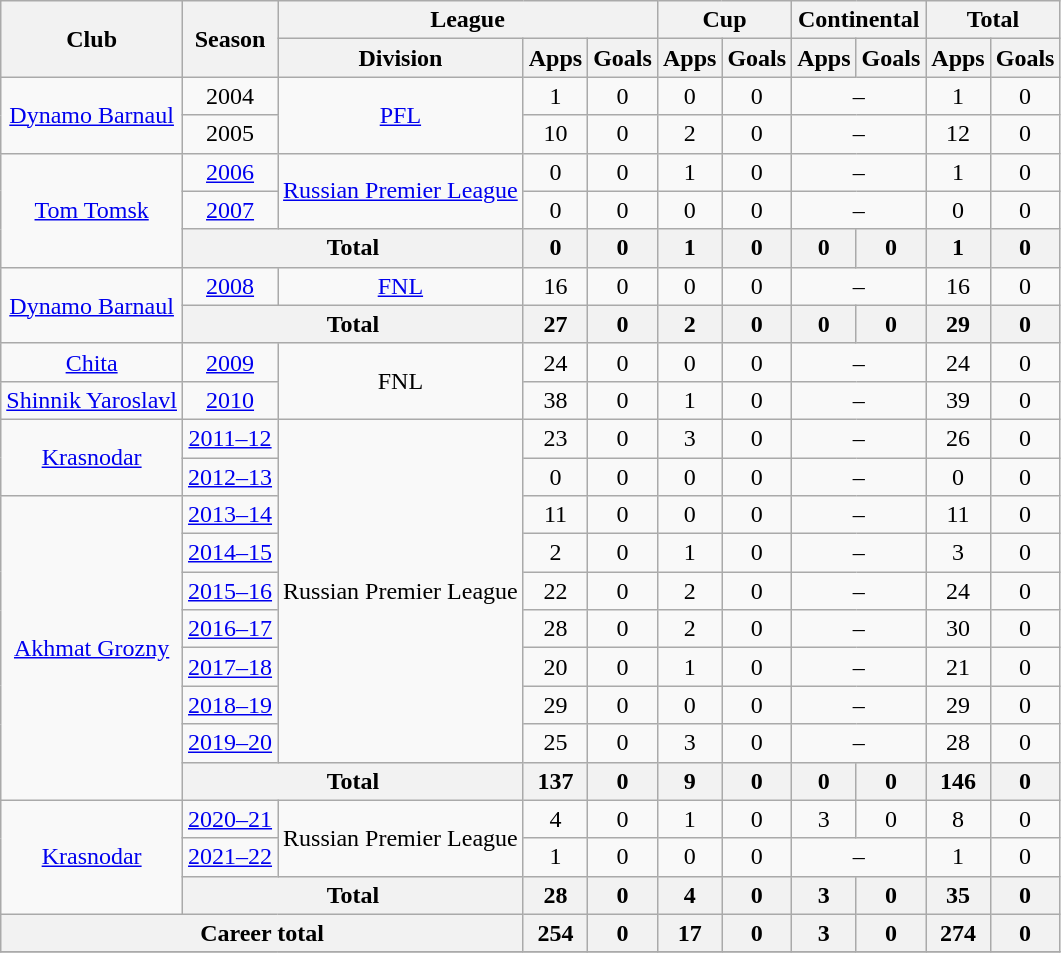<table class="wikitable" style="text-align: center;">
<tr>
<th rowspan=2>Club</th>
<th rowspan=2>Season</th>
<th colspan=3>League</th>
<th colspan=2>Cup</th>
<th colspan=2>Continental</th>
<th colspan=2>Total</th>
</tr>
<tr>
<th>Division</th>
<th>Apps</th>
<th>Goals</th>
<th>Apps</th>
<th>Goals</th>
<th>Apps</th>
<th>Goals</th>
<th>Apps</th>
<th>Goals</th>
</tr>
<tr>
<td rowspan=2><a href='#'>Dynamo Barnaul</a></td>
<td>2004</td>
<td rowspan=2><a href='#'>PFL</a></td>
<td>1</td>
<td>0</td>
<td>0</td>
<td>0</td>
<td colspan=2>–</td>
<td>1</td>
<td>0</td>
</tr>
<tr>
<td>2005</td>
<td>10</td>
<td>0</td>
<td>2</td>
<td>0</td>
<td colspan=2>–</td>
<td>12</td>
<td>0</td>
</tr>
<tr>
<td rowspan=3><a href='#'>Tom Tomsk</a></td>
<td><a href='#'>2006</a></td>
<td rowspan=2><a href='#'>Russian Premier League</a></td>
<td>0</td>
<td>0</td>
<td>1</td>
<td>0</td>
<td colspan=2>–</td>
<td>1</td>
<td>0</td>
</tr>
<tr>
<td><a href='#'>2007</a></td>
<td>0</td>
<td>0</td>
<td>0</td>
<td>0</td>
<td colspan=2>–</td>
<td>0</td>
<td>0</td>
</tr>
<tr>
<th colspan=2>Total</th>
<th>0</th>
<th>0</th>
<th>1</th>
<th>0</th>
<th>0</th>
<th>0</th>
<th>1</th>
<th>0</th>
</tr>
<tr>
<td rowspan=2><a href='#'>Dynamo Barnaul</a></td>
<td><a href='#'>2008</a></td>
<td><a href='#'>FNL</a></td>
<td>16</td>
<td>0</td>
<td>0</td>
<td>0</td>
<td colspan=2>–</td>
<td>16</td>
<td>0</td>
</tr>
<tr>
<th colspan=2>Total</th>
<th>27</th>
<th>0</th>
<th>2</th>
<th>0</th>
<th>0</th>
<th>0</th>
<th>29</th>
<th>0</th>
</tr>
<tr>
<td><a href='#'>Chita</a></td>
<td><a href='#'>2009</a></td>
<td rowspan=2>FNL</td>
<td>24</td>
<td>0</td>
<td>0</td>
<td>0</td>
<td colspan=2>–</td>
<td>24</td>
<td>0</td>
</tr>
<tr>
<td><a href='#'>Shinnik Yaroslavl</a></td>
<td><a href='#'>2010</a></td>
<td>38</td>
<td>0</td>
<td>1</td>
<td>0</td>
<td colspan=2>–</td>
<td>39</td>
<td>0</td>
</tr>
<tr>
<td rowspan=2><a href='#'>Krasnodar</a></td>
<td><a href='#'>2011–12</a></td>
<td rowspan=9>Russian Premier League</td>
<td>23</td>
<td>0</td>
<td>3</td>
<td>0</td>
<td colspan=2>–</td>
<td>26</td>
<td>0</td>
</tr>
<tr>
<td><a href='#'>2012–13</a></td>
<td>0</td>
<td>0</td>
<td>0</td>
<td>0</td>
<td colspan=2>–</td>
<td>0</td>
<td>0</td>
</tr>
<tr>
<td rowspan=8><a href='#'>Akhmat Grozny</a></td>
<td><a href='#'>2013–14</a></td>
<td>11</td>
<td>0</td>
<td>0</td>
<td>0</td>
<td colspan=2>–</td>
<td>11</td>
<td>0</td>
</tr>
<tr>
<td><a href='#'>2014–15</a></td>
<td>2</td>
<td>0</td>
<td>1</td>
<td>0</td>
<td colspan=2>–</td>
<td>3</td>
<td>0</td>
</tr>
<tr>
<td><a href='#'>2015–16</a></td>
<td>22</td>
<td>0</td>
<td>2</td>
<td>0</td>
<td colspan=2>–</td>
<td>24</td>
<td>0</td>
</tr>
<tr>
<td><a href='#'>2016–17</a></td>
<td>28</td>
<td>0</td>
<td>2</td>
<td>0</td>
<td colspan=2>–</td>
<td>30</td>
<td>0</td>
</tr>
<tr>
<td><a href='#'>2017–18</a></td>
<td>20</td>
<td>0</td>
<td>1</td>
<td>0</td>
<td colspan=2>–</td>
<td>21</td>
<td>0</td>
</tr>
<tr>
<td><a href='#'>2018–19</a></td>
<td>29</td>
<td>0</td>
<td>0</td>
<td>0</td>
<td colspan=2>–</td>
<td>29</td>
<td>0</td>
</tr>
<tr>
<td><a href='#'>2019–20</a></td>
<td>25</td>
<td>0</td>
<td>3</td>
<td>0</td>
<td colspan=2>–</td>
<td>28</td>
<td>0</td>
</tr>
<tr>
<th colspan=2>Total</th>
<th>137</th>
<th>0</th>
<th>9</th>
<th>0</th>
<th>0</th>
<th>0</th>
<th>146</th>
<th>0</th>
</tr>
<tr>
<td rowspan="3"><a href='#'>Krasnodar</a></td>
<td><a href='#'>2020–21</a></td>
<td rowspan="2">Russian Premier League</td>
<td>4</td>
<td>0</td>
<td>1</td>
<td>0</td>
<td>3</td>
<td>0</td>
<td>8</td>
<td>0</td>
</tr>
<tr>
<td><a href='#'>2021–22</a></td>
<td>1</td>
<td>0</td>
<td>0</td>
<td>0</td>
<td colspan=2>–</td>
<td>1</td>
<td>0</td>
</tr>
<tr>
<th colspan=2>Total</th>
<th>28</th>
<th>0</th>
<th>4</th>
<th>0</th>
<th>3</th>
<th>0</th>
<th>35</th>
<th>0</th>
</tr>
<tr>
<th colspan=3>Career total</th>
<th>254</th>
<th>0</th>
<th>17</th>
<th>0</th>
<th>3</th>
<th>0</th>
<th>274</th>
<th>0</th>
</tr>
<tr>
</tr>
</table>
